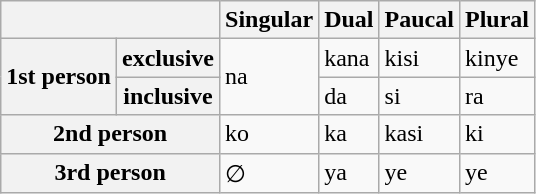<table class="wikitable">
<tr>
<th colspan="2"></th>
<th>Singular</th>
<th>Dual</th>
<th>Paucal</th>
<th>Plural</th>
</tr>
<tr>
<th rowspan="2">1st person</th>
<th>exclusive</th>
<td rowspan="2">na</td>
<td>kana</td>
<td>kisi</td>
<td>kinye</td>
</tr>
<tr>
<th>inclusive</th>
<td>da</td>
<td>si</td>
<td>ra</td>
</tr>
<tr>
<th colspan="2">2nd person</th>
<td>ko</td>
<td>ka</td>
<td>kasi</td>
<td>ki</td>
</tr>
<tr>
<th colspan="2">3rd person</th>
<td>∅</td>
<td>ya</td>
<td>ye</td>
<td>ye</td>
</tr>
</table>
